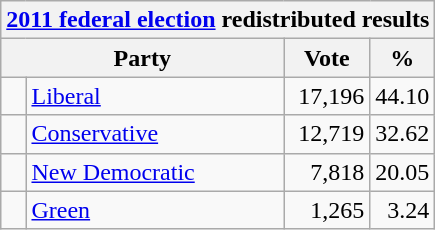<table class="wikitable">
<tr>
<th colspan="4"><a href='#'>2011 federal election</a> redistributed results</th>
</tr>
<tr>
<th bgcolor="#DDDDFF" width="130px" colspan="2">Party</th>
<th bgcolor="#DDDDFF" width="50px">Vote</th>
<th bgcolor="#DDDDFF" width="30px">%</th>
</tr>
<tr>
<td> </td>
<td><a href='#'>Liberal</a></td>
<td align=right>17,196</td>
<td align=right>44.10</td>
</tr>
<tr>
<td> </td>
<td><a href='#'>Conservative</a></td>
<td align=right>12,719</td>
<td align=right>32.62</td>
</tr>
<tr>
<td> </td>
<td><a href='#'>New Democratic</a></td>
<td align=right>7,818</td>
<td align=right>20.05</td>
</tr>
<tr>
<td> </td>
<td><a href='#'>Green</a></td>
<td align=right>1,265</td>
<td align=right>3.24</td>
</tr>
</table>
